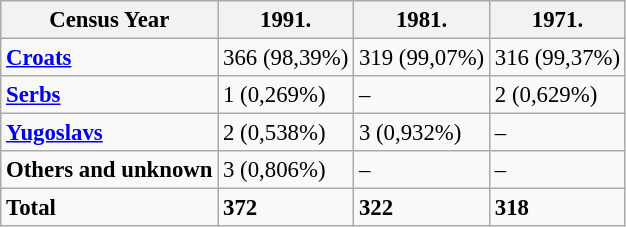<table class="wikitable" style="font-size:95%;">
<tr>
<th>Census Year</th>
<th>1991.</th>
<th>1981.</th>
<th>1971.</th>
</tr>
<tr>
<td><strong><a href='#'>Croats</a></strong></td>
<td>366 (98,39%)</td>
<td>319 (99,07%)</td>
<td>316 (99,37%)</td>
</tr>
<tr>
<td><strong><a href='#'>Serbs</a></strong></td>
<td>1 (0,269%)</td>
<td>–</td>
<td>2 (0,629%)</td>
</tr>
<tr>
<td><strong><a href='#'>Yugoslavs</a></strong></td>
<td>2 (0,538%)</td>
<td>3 (0,932%)</td>
<td>–</td>
</tr>
<tr>
<td><strong>Others  and unknown</strong></td>
<td>3 (0,806%)</td>
<td>–</td>
<td>–</td>
</tr>
<tr>
<td><strong>Total</strong></td>
<td><strong> 372</strong></td>
<td><strong> 322</strong></td>
<td><strong>318</strong></td>
</tr>
</table>
